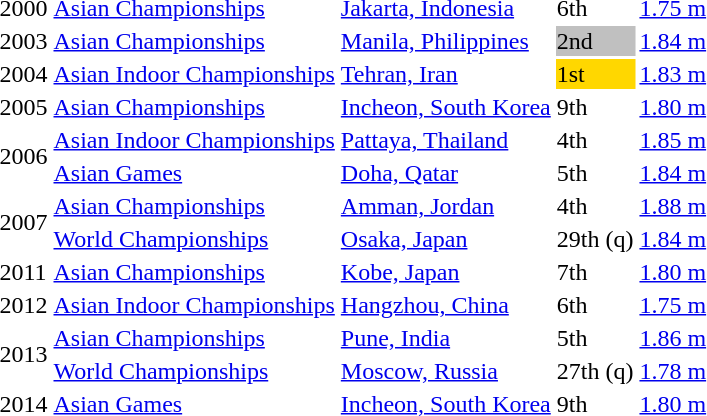<table>
<tr>
<td>2000</td>
<td><a href='#'>Asian Championships</a></td>
<td><a href='#'>Jakarta, Indonesia</a></td>
<td>6th</td>
<td><a href='#'>1.75 m</a></td>
</tr>
<tr>
<td>2003</td>
<td><a href='#'>Asian Championships</a></td>
<td><a href='#'>Manila, Philippines</a></td>
<td bgcolor="silver">2nd</td>
<td><a href='#'>1.84 m</a></td>
</tr>
<tr>
<td>2004</td>
<td><a href='#'>Asian Indoor Championships</a></td>
<td><a href='#'>Tehran, Iran</a></td>
<td bgcolor="gold">1st</td>
<td><a href='#'>1.83 m</a></td>
</tr>
<tr>
<td>2005</td>
<td><a href='#'>Asian Championships</a></td>
<td><a href='#'>Incheon, South Korea</a></td>
<td>9th</td>
<td><a href='#'>1.80 m</a></td>
</tr>
<tr>
<td rowspan=2>2006</td>
<td><a href='#'>Asian Indoor Championships</a></td>
<td><a href='#'>Pattaya, Thailand</a></td>
<td>4th</td>
<td><a href='#'>1.85 m</a></td>
</tr>
<tr>
<td><a href='#'>Asian Games</a></td>
<td><a href='#'>Doha, Qatar</a></td>
<td>5th</td>
<td><a href='#'>1.84 m</a></td>
</tr>
<tr>
<td rowspan=2>2007</td>
<td><a href='#'>Asian Championships</a></td>
<td><a href='#'>Amman, Jordan</a></td>
<td>4th</td>
<td><a href='#'>1.88 m</a></td>
</tr>
<tr>
<td><a href='#'>World Championships</a></td>
<td><a href='#'>Osaka, Japan</a></td>
<td>29th (q)</td>
<td><a href='#'>1.84 m</a></td>
</tr>
<tr>
<td>2011</td>
<td><a href='#'>Asian Championships</a></td>
<td><a href='#'>Kobe, Japan</a></td>
<td>7th</td>
<td><a href='#'>1.80 m</a></td>
</tr>
<tr>
<td>2012</td>
<td><a href='#'>Asian Indoor Championships</a></td>
<td><a href='#'>Hangzhou, China</a></td>
<td>6th</td>
<td><a href='#'>1.75 m</a></td>
</tr>
<tr>
<td rowspan=2>2013</td>
<td><a href='#'>Asian Championships</a></td>
<td><a href='#'>Pune, India</a></td>
<td>5th</td>
<td><a href='#'>1.86 m</a></td>
</tr>
<tr>
<td><a href='#'>World Championships</a></td>
<td><a href='#'>Moscow, Russia</a></td>
<td>27th (q)</td>
<td><a href='#'>1.78 m</a></td>
</tr>
<tr>
<td>2014</td>
<td><a href='#'>Asian Games</a></td>
<td><a href='#'>Incheon, South Korea</a></td>
<td>9th</td>
<td><a href='#'>1.80 m</a></td>
</tr>
</table>
